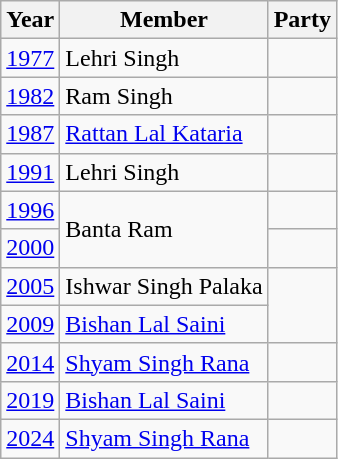<table class="wikitable">
<tr>
<th>Year</th>
<th>Member</th>
<th colspan="2">Party</th>
</tr>
<tr>
<td><a href='#'>1977</a></td>
<td>Lehri Singh</td>
<td></td>
</tr>
<tr>
<td><a href='#'>1982</a></td>
<td>Ram Singh</td>
<td></td>
</tr>
<tr>
<td><a href='#'>1987</a></td>
<td><a href='#'>Rattan Lal Kataria</a></td>
<td></td>
</tr>
<tr>
<td><a href='#'>1991</a></td>
<td>Lehri Singh</td>
<td></td>
</tr>
<tr>
<td><a href='#'>1996</a></td>
<td rowspan=2>Banta Ram</td>
<td></td>
</tr>
<tr>
<td><a href='#'>2000</a></td>
<td></td>
</tr>
<tr>
<td><a href='#'>2005</a></td>
<td>Ishwar Singh Palaka</td>
</tr>
<tr>
<td><a href='#'>2009</a></td>
<td><a href='#'>Bishan Lal Saini</a></td>
</tr>
<tr>
<td><a href='#'>2014</a></td>
<td><a href='#'>Shyam Singh Rana</a></td>
<td></td>
</tr>
<tr>
<td><a href='#'>2019</a></td>
<td><a href='#'>Bishan Lal Saini</a></td>
<td></td>
</tr>
<tr>
<td><a href='#'>2024</a></td>
<td><a href='#'>Shyam Singh Rana</a></td>
<td></td>
</tr>
</table>
